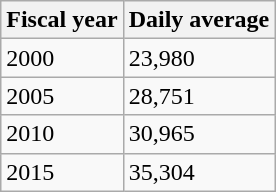<table class="wikitable">
<tr>
<th>Fiscal year</th>
<th>Daily average</th>
</tr>
<tr>
<td>2000</td>
<td>23,980</td>
</tr>
<tr>
<td>2005</td>
<td>28,751</td>
</tr>
<tr>
<td>2010</td>
<td>30,965</td>
</tr>
<tr>
<td>2015</td>
<td>35,304</td>
</tr>
</table>
